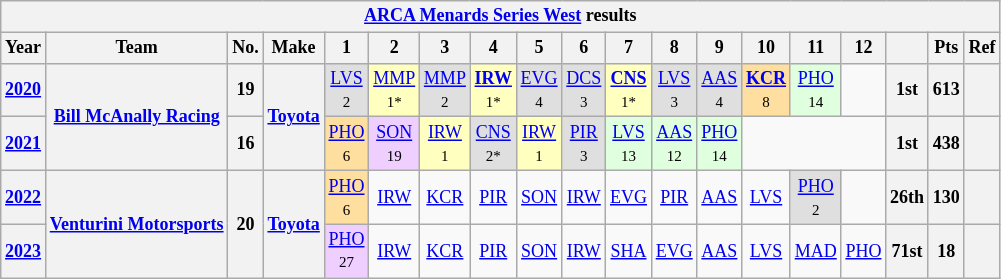<table class="wikitable" style="text-align:center; font-size:75%">
<tr>
<th colspan=19><a href='#'>ARCA Menards Series West</a> results</th>
</tr>
<tr>
<th>Year</th>
<th>Team</th>
<th>No.</th>
<th>Make</th>
<th>1</th>
<th>2</th>
<th>3</th>
<th>4</th>
<th>5</th>
<th>6</th>
<th>7</th>
<th>8</th>
<th>9</th>
<th>10</th>
<th>11</th>
<th>12</th>
<th></th>
<th>Pts</th>
<th>Ref</th>
</tr>
<tr>
<th><a href='#'>2020</a></th>
<th rowspan=2><a href='#'>Bill McAnally Racing</a></th>
<th>19</th>
<th rowspan=2><a href='#'>Toyota</a></th>
<td style="background:#DFDFDF;"><a href='#'>LVS</a><br><small>2</small></td>
<td style="background:#FFFFBF;"><a href='#'>MMP</a><br><small>1*</small></td>
<td style="background:#DFDFDF;"><a href='#'>MMP</a><br><small>2</small></td>
<td style="background:#FFFFBF;"><strong><a href='#'>IRW</a></strong><br><small>1*</small></td>
<td style="background:#DFDFDF;"><a href='#'>EVG</a><br><small>4</small></td>
<td style="background:#DFDFDF;"><a href='#'>DCS</a><br><small>3</small></td>
<td style="background:#FFFFBF;"><strong><a href='#'>CNS</a></strong><br><small>1*</small></td>
<td style="background:#DFDFDF;"><a href='#'>LVS</a><br><small>3</small></td>
<td style="background:#DFDFDF;"><a href='#'>AAS</a><br><small>4</small></td>
<td style="background:#FFDF9F;"><strong><a href='#'>KCR</a></strong><br><small>8</small></td>
<td style="background:#DFFFDF;"><a href='#'>PHO</a><br><small>14</small></td>
<td></td>
<th>1st</th>
<th>613</th>
<th></th>
</tr>
<tr>
<th><a href='#'>2021</a></th>
<th>16</th>
<td style="background:#FFDF9F;"><a href='#'>PHO</a><br><small>6</small></td>
<td style="background:#EFCFFF;"><a href='#'>SON</a><br><small>19</small></td>
<td style="background:#FFFFBF;"><a href='#'>IRW</a><br><small>1</small></td>
<td style="background:#DFDFDF;"><a href='#'>CNS</a><br><small>2*</small></td>
<td style="background:#FFFFBF;"><a href='#'>IRW</a><br><small>1</small></td>
<td style="background:#DFDFDF;"><a href='#'>PIR</a><br><small>3</small></td>
<td style="background:#DFFFDF;"><a href='#'>LVS</a><br><small>13</small></td>
<td style="background:#DFFFDF;"><a href='#'>AAS</a><br><small>12</small></td>
<td style="background:#DFFFDF;"><a href='#'>PHO</a><br><small>14</small></td>
<td colspan=3></td>
<th>1st</th>
<th>438</th>
<th></th>
</tr>
<tr>
<th><a href='#'>2022</a></th>
<th rowspan=2><a href='#'>Venturini Motorsports</a></th>
<th rowspan=2>20</th>
<th rowspan=2><a href='#'>Toyota</a></th>
<td style="background:#FFDF9F;"><a href='#'>PHO</a><br><small>6</small></td>
<td><a href='#'>IRW</a></td>
<td><a href='#'>KCR</a></td>
<td><a href='#'>PIR</a></td>
<td><a href='#'>SON</a></td>
<td><a href='#'>IRW</a></td>
<td><a href='#'>EVG</a></td>
<td><a href='#'>PIR</a></td>
<td><a href='#'>AAS</a></td>
<td><a href='#'>LVS</a></td>
<td style="background:#DFDFDF;"><a href='#'>PHO</a><br><small>2</small></td>
<td></td>
<th>26th</th>
<th>130</th>
<th></th>
</tr>
<tr>
<th><a href='#'>2023</a></th>
<td style="background:#EFCFFF;"><a href='#'>PHO</a><br><small>27</small></td>
<td><a href='#'>IRW</a></td>
<td><a href='#'>KCR</a></td>
<td><a href='#'>PIR</a></td>
<td><a href='#'>SON</a></td>
<td><a href='#'>IRW</a></td>
<td><a href='#'>SHA</a></td>
<td><a href='#'>EVG</a></td>
<td><a href='#'>AAS</a></td>
<td><a href='#'>LVS</a></td>
<td><a href='#'>MAD</a></td>
<td><a href='#'>PHO</a></td>
<th>71st</th>
<th>18</th>
<th></th>
</tr>
</table>
